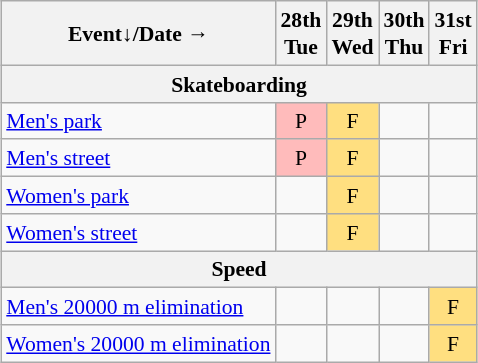<table class="wikitable" style="margin:0.5em auto; font-size:90%; line-height:1.25em; text-align:center;">
<tr>
<th>Event↓/Date →</th>
<th>28th<br>Tue</th>
<th>29th<br>Wed</th>
<th>30th<br>Thu</th>
<th>31st<br>Fri</th>
</tr>
<tr>
<th colspan=5>Skateboarding</th>
</tr>
<tr>
<td align="left"><a href='#'>Men's park</a></td>
<td bgcolor="#FFBBBB">P</td>
<td bgcolor="#FFDF80">F</td>
<td></td>
<td></td>
</tr>
<tr>
<td align="left"><a href='#'>Men's street</a></td>
<td bgcolor="#FFBBBB">P</td>
<td bgcolor="#FFDF80">F</td>
<td></td>
<td></td>
</tr>
<tr>
<td align="left"><a href='#'>Women's park</a></td>
<td></td>
<td bgcolor="#FFDF80">F</td>
<td></td>
<td></td>
</tr>
<tr>
<td align="left"><a href='#'>Women's street</a></td>
<td></td>
<td bgcolor="#FFDF80">F</td>
<td></td>
<td></td>
</tr>
<tr>
<th colspan=5>Speed</th>
</tr>
<tr>
<td align="left"><a href='#'>Men's 20000 m elimination</a></td>
<td></td>
<td></td>
<td></td>
<td bgcolor="#FFDF80">F</td>
</tr>
<tr>
<td align="left"><a href='#'>Women's 20000 m elimination</a></td>
<td></td>
<td></td>
<td></td>
<td bgcolor="#FFDF80">F</td>
</tr>
</table>
